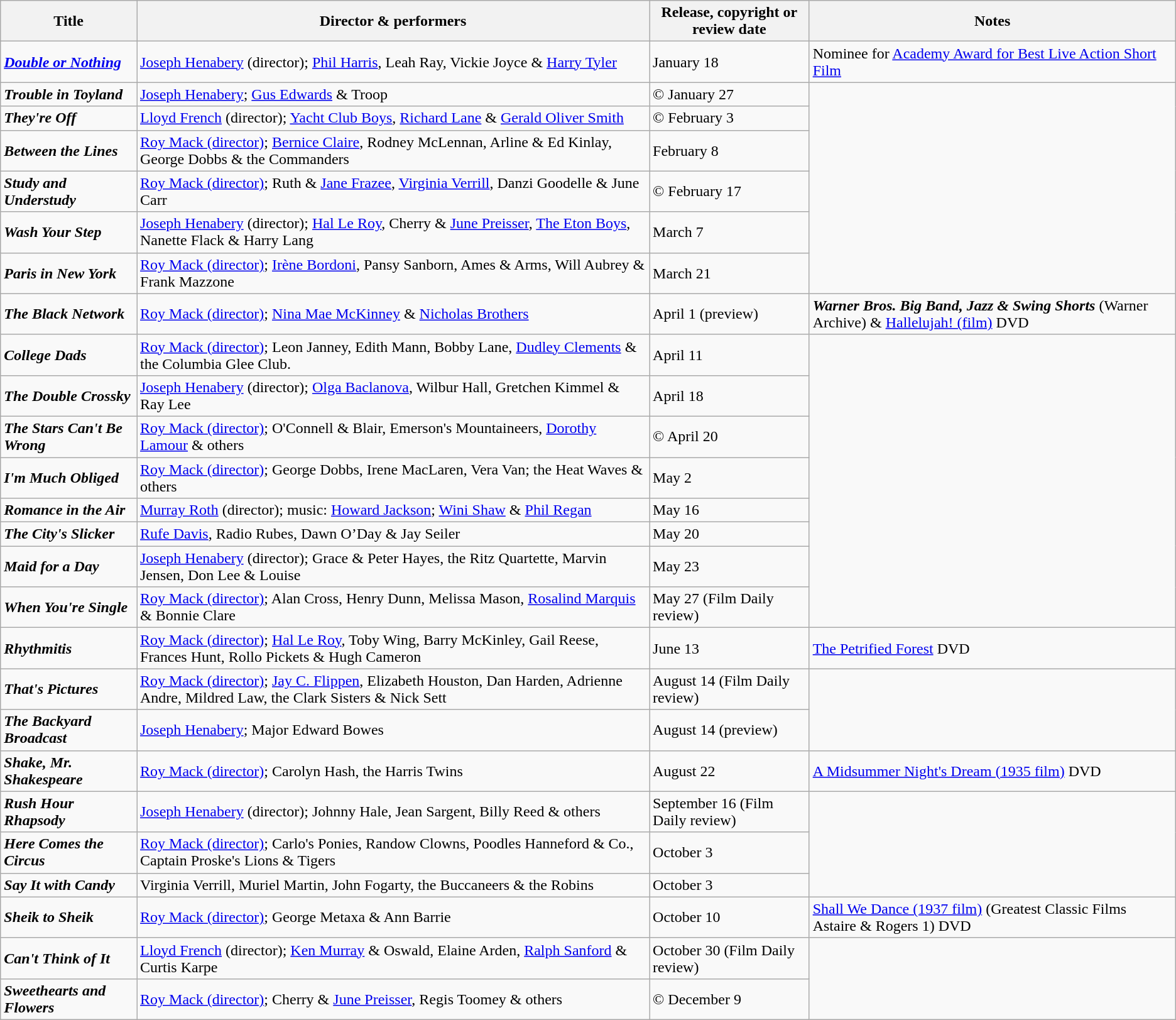<table class="wikitable sortable" border="1">
<tr>
<th>Title</th>
<th>Director & performers</th>
<th>Release, copyright or review date</th>
<th>Notes</th>
</tr>
<tr>
<td><strong><em><a href='#'>Double or Nothing</a></em></strong></td>
<td><a href='#'>Joseph Henabery</a> (director); <a href='#'>Phil Harris</a>, Leah Ray, Vickie Joyce & <a href='#'>Harry Tyler</a></td>
<td>January 18</td>
<td>Nominee for <a href='#'>Academy Award for Best Live Action Short Film</a></td>
</tr>
<tr>
<td><strong><em>Trouble in Toyland</em></strong></td>
<td><a href='#'>Joseph Henabery</a>; <a href='#'>Gus Edwards</a> & Troop</td>
<td>© January 27</td>
</tr>
<tr>
<td><strong><em>They're Off</em></strong></td>
<td><a href='#'>Lloyd French</a> (director);  <a href='#'>Yacht Club Boys</a>, <a href='#'>Richard Lane</a> & <a href='#'>Gerald Oliver Smith</a></td>
<td>© February 3</td>
</tr>
<tr>
<td><strong><em>Between the Lines</em></strong></td>
<td><a href='#'>Roy Mack (director)</a>; <a href='#'>Bernice Claire</a>, Rodney McLennan, Arline & Ed Kinlay, George Dobbs & the Commanders</td>
<td>February 8</td>
</tr>
<tr>
<td><strong><em>Study and Understudy</em></strong></td>
<td><a href='#'>Roy Mack (director)</a>; Ruth & <a href='#'>Jane Frazee</a>, <a href='#'>Virginia Verrill</a>, Danzi Goodelle & June Carr</td>
<td>© February 17</td>
</tr>
<tr>
<td><strong><em>Wash Your Step</em></strong></td>
<td><a href='#'>Joseph Henabery</a> (director); <a href='#'>Hal Le Roy</a>, Cherry & <a href='#'>June Preisser</a>, <a href='#'>The Eton Boys</a>, Nanette Flack & Harry Lang</td>
<td>March 7</td>
</tr>
<tr>
<td><strong><em>Paris in New York</em></strong></td>
<td><a href='#'>Roy Mack (director)</a>; <a href='#'>Irène Bordoni</a>, Pansy Sanborn, Ames & Arms, Will Aubrey & Frank Mazzone</td>
<td>March 21</td>
</tr>
<tr>
<td><strong><em>The Black Network</em></strong></td>
<td><a href='#'>Roy Mack (director)</a>; <a href='#'>Nina Mae McKinney</a> & <a href='#'>Nicholas Brothers</a></td>
<td>April 1 (preview)</td>
<td><strong><em>Warner Bros. Big Band, Jazz & Swing Shorts</em></strong> (Warner Archive) & <a href='#'>Hallelujah! (film)</a> DVD</td>
</tr>
<tr>
<td><strong><em>College Dads</em></strong></td>
<td><a href='#'>Roy Mack (director)</a>; Leon Janney, Edith Mann, Bobby Lane, <a href='#'>Dudley Clements</a> & the Columbia Glee Club.</td>
<td>April 11</td>
</tr>
<tr>
<td><strong><em>The Double Crossky</em></strong></td>
<td><a href='#'>Joseph Henabery</a> (director); <a href='#'>Olga Baclanova</a>, Wilbur Hall, Gretchen Kimmel & Ray Lee</td>
<td>April 18</td>
</tr>
<tr>
<td><strong><em>The Stars Can't Be Wrong</em></strong></td>
<td><a href='#'>Roy Mack (director)</a>; O'Connell & Blair, Emerson's Mountaineers, <a href='#'>Dorothy Lamour</a> & others</td>
<td>© April 20</td>
</tr>
<tr>
<td><strong><em>I'm Much Obliged</em></strong></td>
<td><a href='#'>Roy Mack (director)</a>; George Dobbs, Irene MacLaren, Vera Van; the Heat Waves & others</td>
<td>May 2</td>
</tr>
<tr>
<td><strong><em>Romance in the Air</em></strong></td>
<td><a href='#'>Murray Roth</a> (director); music: <a href='#'>Howard Jackson</a>; <a href='#'>Wini Shaw</a> & <a href='#'>Phil Regan</a></td>
<td>May 16</td>
</tr>
<tr>
<td><strong><em>The City's Slicker</em></strong></td>
<td><a href='#'>Rufe Davis</a>, Radio Rubes, Dawn O’Day & Jay Seiler</td>
<td>May 20</td>
</tr>
<tr>
<td><strong><em>Maid for a Day</em></strong></td>
<td><a href='#'>Joseph Henabery</a> (director); Grace & Peter Hayes, the Ritz Quartette, Marvin Jensen, Don Lee & Louise</td>
<td>May 23</td>
</tr>
<tr>
<td><strong><em>When You're Single</em></strong></td>
<td><a href='#'>Roy Mack (director)</a>; Alan Cross, Henry Dunn, Melissa Mason, <a href='#'>Rosalind Marquis</a> & Bonnie Clare</td>
<td>May 27 (Film Daily review)</td>
</tr>
<tr>
<td><strong><em>Rhythmitis</em></strong></td>
<td><a href='#'>Roy Mack (director)</a>; <a href='#'>Hal Le Roy</a>, Toby Wing, Barry McKinley, Gail Reese, Frances Hunt, Rollo Pickets & Hugh Cameron</td>
<td>June 13</td>
<td><a href='#'>The Petrified Forest</a> DVD</td>
</tr>
<tr>
<td><strong><em>That's Pictures</em></strong></td>
<td><a href='#'>Roy Mack (director)</a>; <a href='#'>Jay C. Flippen</a>, Elizabeth Houston, Dan Harden, Adrienne Andre, Mildred Law, the Clark Sisters & Nick Sett</td>
<td>August 14 (Film Daily review)</td>
</tr>
<tr>
<td><strong><em>The Backyard Broadcast</em></strong></td>
<td><a href='#'>Joseph Henabery</a>; Major Edward Bowes</td>
<td>August 14 (preview)</td>
</tr>
<tr>
<td><strong><em>Shake, Mr. Shakespeare</em></strong></td>
<td><a href='#'>Roy Mack (director)</a>; Carolyn Hash, the Harris Twins</td>
<td>August 22</td>
<td><a href='#'>A Midsummer Night's Dream (1935 film)</a> DVD</td>
</tr>
<tr>
<td><strong><em>Rush Hour Rhapsody</em></strong></td>
<td><a href='#'>Joseph Henabery</a> (director); Johnny Hale, Jean Sargent, Billy Reed & others</td>
<td>September 16 (Film Daily review)</td>
</tr>
<tr>
<td><strong><em>Here Comes the Circus</em></strong></td>
<td><a href='#'>Roy Mack (director)</a>; Carlo's Ponies, Randow Clowns, Poodles Hanneford & Co., Captain Proske's Lions & Tigers</td>
<td>October 3</td>
</tr>
<tr>
<td><strong><em>Say It with Candy</em></strong></td>
<td>Virginia Verrill, Muriel Martin, John Fogarty, the Buccaneers & the Robins</td>
<td>October 3</td>
</tr>
<tr>
<td><strong><em>Sheik to Sheik</em></strong></td>
<td><a href='#'>Roy Mack (director)</a>; George Metaxa & Ann Barrie</td>
<td>October 10</td>
<td><a href='#'>Shall We Dance (1937 film)</a> (Greatest Classic Films Astaire & Rogers 1) DVD</td>
</tr>
<tr>
<td><strong><em>Can't Think of It</em></strong></td>
<td><a href='#'>Lloyd French</a> (director); <a href='#'>Ken Murray</a> & Oswald, Elaine Arden, <a href='#'>Ralph Sanford</a> & Curtis Karpe</td>
<td>October 30 (Film Daily review)</td>
</tr>
<tr>
<td><strong><em>Sweethearts and Flowers</em></strong></td>
<td><a href='#'>Roy Mack (director)</a>; Cherry & <a href='#'>June Preisser</a>, Regis Toomey & others</td>
<td>© December 9</td>
</tr>
</table>
